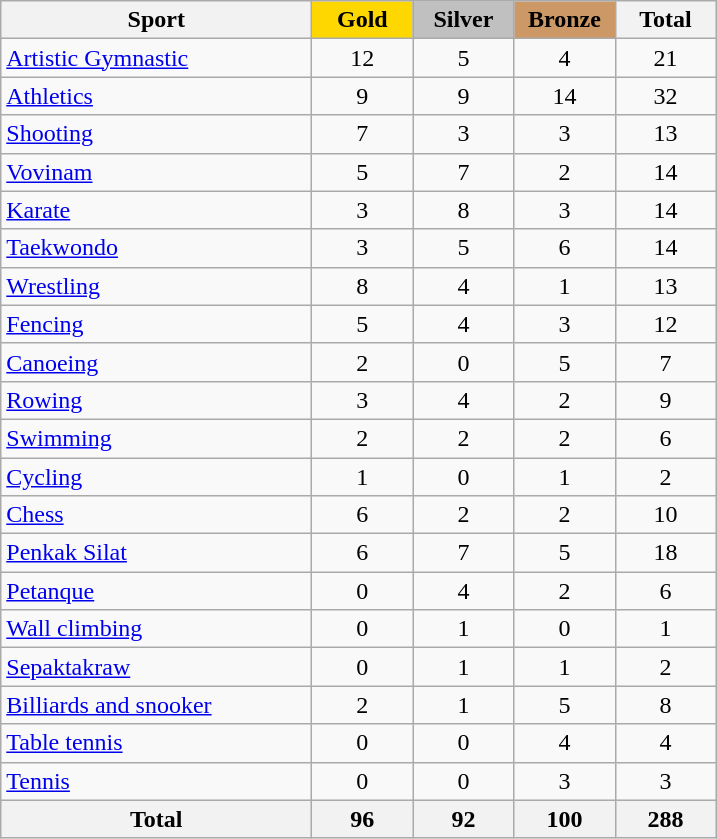<table class="wikitable" style="text-align:center;">
<tr>
<th width=200>Sport</th>
<td bgcolor=gold width=60><strong>Gold</strong></td>
<td bgcolor=silver width=60><strong>Silver</strong></td>
<td bgcolor=#cc9966 width=60><strong>Bronze</strong></td>
<th width=60>Total</th>
</tr>
<tr>
<td align=left><a href='#'>Artistic Gymnastic</a></td>
<td>12</td>
<td>5</td>
<td>4</td>
<td>21</td>
</tr>
<tr>
<td align=left><a href='#'>Athletics</a></td>
<td>9</td>
<td>9</td>
<td>14</td>
<td>32</td>
</tr>
<tr>
<td align=left><a href='#'>Shooting</a></td>
<td>7</td>
<td>3</td>
<td>3</td>
<td>13</td>
</tr>
<tr>
<td align=left><a href='#'>Vovinam</a></td>
<td>5</td>
<td>7</td>
<td>2</td>
<td>14</td>
</tr>
<tr>
<td align=left><a href='#'>Karate</a></td>
<td>3</td>
<td>8</td>
<td>3</td>
<td>14</td>
</tr>
<tr>
<td align=left><a href='#'>Taekwondo</a></td>
<td>3</td>
<td>5</td>
<td>6</td>
<td>14</td>
</tr>
<tr>
<td align=left><a href='#'>Wrestling</a></td>
<td>8</td>
<td>4</td>
<td>1</td>
<td>13</td>
</tr>
<tr>
<td align=left><a href='#'>Fencing</a></td>
<td>5</td>
<td>4</td>
<td>3</td>
<td>12</td>
</tr>
<tr>
<td align=left><a href='#'>Canoeing</a></td>
<td>2</td>
<td>0</td>
<td>5</td>
<td>7</td>
</tr>
<tr>
<td align=left><a href='#'>Rowing</a></td>
<td>3</td>
<td>4</td>
<td>2</td>
<td>9</td>
</tr>
<tr>
<td align=left><a href='#'>Swimming</a></td>
<td>2</td>
<td>2</td>
<td>2</td>
<td>6</td>
</tr>
<tr>
<td align=left><a href='#'>Cycling</a></td>
<td>1</td>
<td>0</td>
<td>1</td>
<td>2</td>
</tr>
<tr>
<td align=left><a href='#'>Chess</a></td>
<td>6</td>
<td>2</td>
<td>2</td>
<td>10</td>
</tr>
<tr>
<td align=left><a href='#'>Penkak Silat</a></td>
<td>6</td>
<td>7</td>
<td>5</td>
<td>18</td>
</tr>
<tr>
<td align=left><a href='#'>Petanque</a></td>
<td>0</td>
<td>4</td>
<td>2</td>
<td>6</td>
</tr>
<tr>
<td align=left><a href='#'>Wall climbing</a></td>
<td>0</td>
<td>1</td>
<td>0</td>
<td>1</td>
</tr>
<tr>
<td align=left><a href='#'>Sepaktakraw</a></td>
<td>0</td>
<td>1</td>
<td>1</td>
<td>2</td>
</tr>
<tr>
<td align=left><a href='#'>Billiards and snooker</a></td>
<td>2</td>
<td>1</td>
<td>5</td>
<td>8</td>
</tr>
<tr>
<td align=left><a href='#'>Table tennis</a></td>
<td>0</td>
<td>0</td>
<td>4</td>
<td>4</td>
</tr>
<tr>
<td align=left><a href='#'>Tennis</a></td>
<td>0</td>
<td>0</td>
<td>3</td>
<td>3</td>
</tr>
<tr>
<th>Total</th>
<th>96</th>
<th>92</th>
<th>100</th>
<th>288</th>
</tr>
</table>
